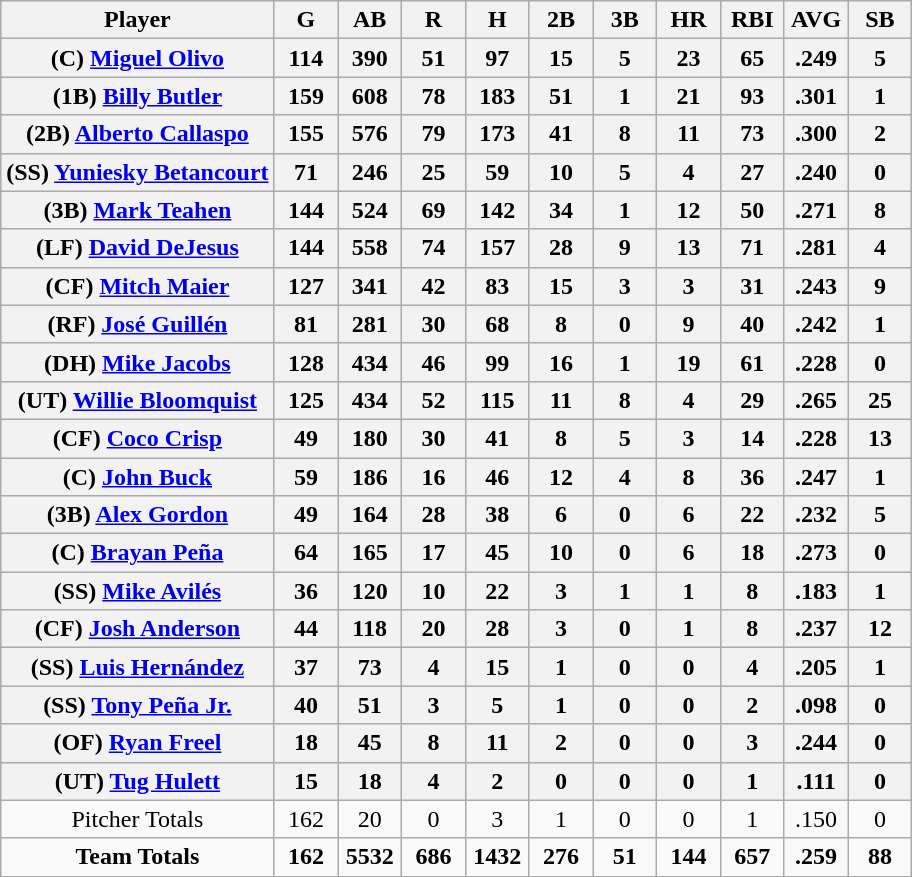<table class="wikitable">
<tr>
<th bgcolor="#DDDDFF" width="30%">Player</th>
<th bgcolor="#DDDDFF" width="7%">G</th>
<th bgcolor="#DDDDFF" width="7%">AB</th>
<th bgcolor="#DDDDFF" width="7%">R</th>
<th bgcolor="#DDDDFF" width="7%">H</th>
<th bgcolor="#DDDDFF" width="7%">2B</th>
<th bgcolor="#DDDDFF" width="7%">3B</th>
<th bgcolor="#DDDDFF" width="7%">HR</th>
<th bgcolor="#DDDDFF" width="7%">RBI</th>
<th bgcolor="#DDDDFF" width="7%">AVG</th>
<th bgcolor="#DDDDFF" width="7%">SB</th>
</tr>
<tr>
<th>(C) <a href='#'>Miguel Olivo</a></th>
<th>114</th>
<th>390</th>
<th>51</th>
<th>97</th>
<th>15</th>
<th>5</th>
<th>23</th>
<th>65</th>
<th>.249</th>
<th>5</th>
</tr>
<tr>
<th>(1B) <a href='#'>Billy Butler</a></th>
<th>159</th>
<th>608</th>
<th>78</th>
<th>183</th>
<th>51</th>
<th>1</th>
<th>21</th>
<th>93</th>
<th>.301</th>
<th>1</th>
</tr>
<tr>
<th>(2B) <a href='#'>Alberto Callaspo</a></th>
<th>155</th>
<th>576</th>
<th>79</th>
<th>173</th>
<th>41</th>
<th>8</th>
<th>11</th>
<th>73</th>
<th>.300</th>
<th>2</th>
</tr>
<tr>
<th>(SS) <a href='#'>Yuniesky Betancourt</a></th>
<th>71</th>
<th>246</th>
<th>25</th>
<th>59</th>
<th>10</th>
<th>5</th>
<th>4</th>
<th>27</th>
<th>.240</th>
<th>0</th>
</tr>
<tr>
<th>(3B) <a href='#'>Mark Teahen</a></th>
<th>144</th>
<th>524</th>
<th>69</th>
<th>142</th>
<th>34</th>
<th>1</th>
<th>12</th>
<th>50</th>
<th>.271</th>
<th>8</th>
</tr>
<tr>
<th>(LF) <a href='#'>David DeJesus</a></th>
<th>144</th>
<th>558</th>
<th>74</th>
<th>157</th>
<th>28</th>
<th>9</th>
<th>13</th>
<th>71</th>
<th>.281</th>
<th>4</th>
</tr>
<tr>
<th>(CF) <a href='#'>Mitch Maier</a></th>
<th>127</th>
<th>341</th>
<th>42</th>
<th>83</th>
<th>15</th>
<th>3</th>
<th>3</th>
<th>31</th>
<th>.243</th>
<th>9</th>
</tr>
<tr>
<th>(RF) <a href='#'>José Guillén</a></th>
<th>81</th>
<th>281</th>
<th>30</th>
<th>68</th>
<th>8</th>
<th>0</th>
<th>9</th>
<th>40</th>
<th>.242</th>
<th>1</th>
</tr>
<tr>
<th>(DH) <a href='#'>Mike Jacobs</a></th>
<th>128</th>
<th>434</th>
<th>46</th>
<th>99</th>
<th>16</th>
<th>1</th>
<th>19</th>
<th>61</th>
<th>.228</th>
<th>0</th>
</tr>
<tr>
<th>(UT) <a href='#'>Willie Bloomquist</a></th>
<th>125</th>
<th>434</th>
<th>52</th>
<th>115</th>
<th>11</th>
<th>8</th>
<th>4</th>
<th>29</th>
<th>.265</th>
<th>25</th>
</tr>
<tr>
<th>(CF) <a href='#'>Coco Crisp</a></th>
<th>49</th>
<th>180</th>
<th>30</th>
<th>41</th>
<th>8</th>
<th>5</th>
<th>3</th>
<th>14</th>
<th>.228</th>
<th>13</th>
</tr>
<tr>
<th>(C) <a href='#'>John Buck</a></th>
<th>59</th>
<th>186</th>
<th>16</th>
<th>46</th>
<th>12</th>
<th>4</th>
<th>8</th>
<th>36</th>
<th>.247</th>
<th>1</th>
</tr>
<tr>
<th>(3B) <a href='#'>Alex Gordon</a></th>
<th>49</th>
<th>164</th>
<th>28</th>
<th>38</th>
<th>6</th>
<th>0</th>
<th>6</th>
<th>22</th>
<th>.232</th>
<th>5</th>
</tr>
<tr>
<th>(C) <a href='#'>Brayan Peña</a></th>
<th>64</th>
<th>165</th>
<th>17</th>
<th>45</th>
<th>10</th>
<th>0</th>
<th>6</th>
<th>18</th>
<th>.273</th>
<th>0</th>
</tr>
<tr>
<th>(SS) <a href='#'>Mike Avilés</a></th>
<th>36</th>
<th>120</th>
<th>10</th>
<th>22</th>
<th>3</th>
<th>1</th>
<th>1</th>
<th>8</th>
<th>.183</th>
<th>1</th>
</tr>
<tr>
<th>(CF) <a href='#'>Josh Anderson</a></th>
<th>44</th>
<th>118</th>
<th>20</th>
<th>28</th>
<th>3</th>
<th>0</th>
<th>1</th>
<th>8</th>
<th>.237</th>
<th>12</th>
</tr>
<tr>
<th>(SS) <a href='#'>Luis Hernández</a></th>
<th>37</th>
<th>73</th>
<th>4</th>
<th>15</th>
<th>1</th>
<th>0</th>
<th>0</th>
<th>4</th>
<th>.205</th>
<th>1</th>
</tr>
<tr>
<th>(SS) <a href='#'>Tony Peña Jr.</a></th>
<th>40</th>
<th>51</th>
<th>3</th>
<th>5</th>
<th>1</th>
<th>0</th>
<th>0</th>
<th>2</th>
<th>.098</th>
<th>0</th>
</tr>
<tr>
<th>(OF) <a href='#'>Ryan Freel</a></th>
<th>18</th>
<th>45</th>
<th>8</th>
<th>11</th>
<th>2</th>
<th>0</th>
<th>0</th>
<th>3</th>
<th>.244</th>
<th>0</th>
</tr>
<tr>
<th>(UT) <a href='#'>Tug Hulett</a></th>
<th>15</th>
<th>18</th>
<th>4</th>
<th>2</th>
<th>0</th>
<th>0</th>
<th>0</th>
<th>1</th>
<th>.111</th>
<th>0</th>
</tr>
<tr align=center>
<td>Pitcher Totals</td>
<td>162</td>
<td>20</td>
<td>0</td>
<td>3</td>
<td>1</td>
<td>0</td>
<td>0</td>
<td>1</td>
<td>.150</td>
<td>0</td>
</tr>
<tr align=center>
<td><strong>Team Totals</strong></td>
<td><strong>162</strong></td>
<td><strong>5532</strong></td>
<td><strong>686</strong></td>
<td><strong>1432</strong></td>
<td><strong>276</strong></td>
<td><strong>51</strong></td>
<td><strong>144</strong></td>
<td><strong>657</strong></td>
<td><strong>.259</strong></td>
<td><strong>88</strong></td>
</tr>
</table>
